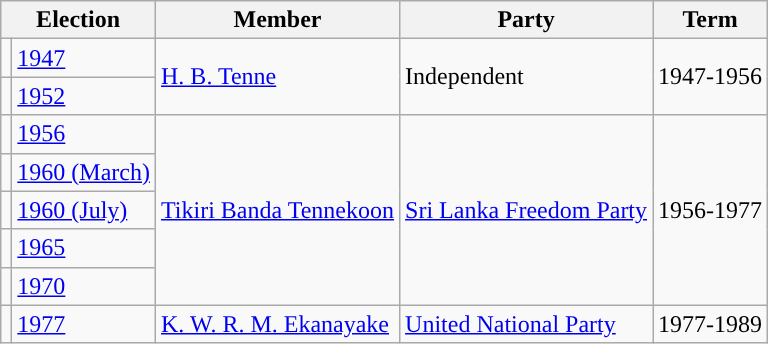<table class="wikitable">
<tr>
<th colspan="2">Election</th>
<th>Member</th>
<th>Party</th>
<th>Term</th>
</tr>
<tr>
<td style="background-color"></td>
<td><a href='#'>1947</a></td>
<td rowspan ="2"><a href='#'>H. B. Tenne</a></td>
<td rowspan ="2">Independent</td>
<td rowspan ="2">1947-1956</td>
</tr>
<tr>
<td style="background-color: "></td>
<td><a href='#'>1952</a></td>
</tr>
<tr>
<td style="background-color: "></td>
<td><a href='#'>1956</a></td>
<td rowspan ="5"><a href='#'>Tikiri Banda Tennekoon</a></td>
<td rowspan ="5"><a href='#'>Sri Lanka Freedom Party</a></td>
<td rowspan ="5">1956-1977</td>
</tr>
<tr>
<td style="background-color: "></td>
<td><a href='#'>1960 (March)</a></td>
</tr>
<tr>
<td style="background-color: "></td>
<td><a href='#'>1960 (July)</a></td>
</tr>
<tr>
<td style="background-color: "></td>
<td><a href='#'>1965</a></td>
</tr>
<tr>
<td style="background-color: "></td>
<td><a href='#'>1970</a></td>
</tr>
<tr>
<td style="background-color: "></td>
<td><a href='#'>1977</a></td>
<td><a href='#'>K. W. R. M. Ekanayake</a></td>
<td><a href='#'>United National Party</a></td>
<td>1977-1989</td>
</tr>
</table>
